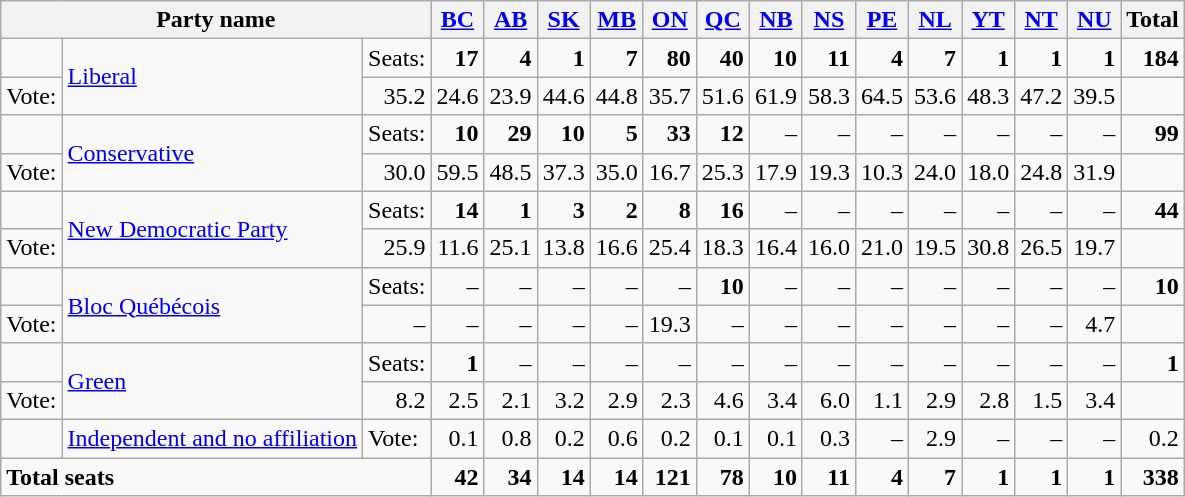<table class="wikitable" style="text-align:right;">
<tr>
<th colspan="3">Party name</th>
<th><a href='#'>BC</a></th>
<th><a href='#'>AB</a></th>
<th><a href='#'>SK</a></th>
<th><a href='#'>MB</a></th>
<th><a href='#'>ON</a></th>
<th><a href='#'>QC</a></th>
<th><a href='#'>NB</a></th>
<th><a href='#'>NS</a></th>
<th><a href='#'>PE</a></th>
<th><a href='#'>NL</a></th>
<th><a href='#'>YT</a></th>
<th><a href='#'>NT</a></th>
<th><a href='#'>NU</a></th>
<th>Total</th>
</tr>
<tr>
<td>    </td>
<td style="text-align:left;" rowspan="2"><a href='#'>Liberal</a></td>
<td style="text-align:left;">Seats:</td>
<td><strong>17</strong></td>
<td><strong>4</strong></td>
<td><strong>1</strong></td>
<td><strong>7</strong></td>
<td><strong>80</strong></td>
<td><strong>40</strong></td>
<td><strong>10</strong></td>
<td><strong>11</strong></td>
<td><strong>4</strong></td>
<td><strong>7</strong></td>
<td><strong>1</strong></td>
<td><strong>1</strong></td>
<td><strong>1</strong></td>
<td><strong>184</strong></td>
</tr>
<tr>
<td style="text-align:left;">Vote:</td>
<td>35.2</td>
<td>24.6</td>
<td>23.9</td>
<td>44.6</td>
<td>44.8</td>
<td>35.7</td>
<td>51.6</td>
<td>61.9</td>
<td>58.3</td>
<td>64.5</td>
<td>53.6</td>
<td>48.3</td>
<td>47.2</td>
<td>39.5</td>
</tr>
<tr>
<td>    </td>
<td style="text-align:left;" rowspan="2"><a href='#'>Conservative</a></td>
<td style="text-align:left;">Seats:</td>
<td><strong>10</strong></td>
<td><strong>29</strong></td>
<td><strong>10</strong></td>
<td><strong>5</strong></td>
<td><strong>33</strong></td>
<td><strong>12</strong></td>
<td>–</td>
<td>–</td>
<td>–</td>
<td>–</td>
<td>–</td>
<td>–</td>
<td>–</td>
<td><strong>99</strong></td>
</tr>
<tr>
<td style="text-align:left;">Vote:</td>
<td>30.0</td>
<td>59.5</td>
<td>48.5</td>
<td>37.3</td>
<td>35.0</td>
<td>16.7</td>
<td>25.3</td>
<td>17.9</td>
<td>19.3</td>
<td>10.3</td>
<td>24.0</td>
<td>18.0</td>
<td>24.8</td>
<td>31.9</td>
</tr>
<tr>
<td>    </td>
<td style="text-align:left;" rowspan="2"><a href='#'>New Democratic Party</a></td>
<td style="text-align:left;">Seats:</td>
<td><strong>14</strong></td>
<td><strong>1</strong></td>
<td><strong>3</strong></td>
<td><strong>2</strong></td>
<td><strong>8</strong></td>
<td><strong>16</strong></td>
<td>–</td>
<td>–</td>
<td>–</td>
<td>–</td>
<td>–</td>
<td>–</td>
<td>–</td>
<td><strong>44</strong></td>
</tr>
<tr>
<td style="text-align:left;">Vote:</td>
<td>25.9</td>
<td>11.6</td>
<td>25.1</td>
<td>13.8</td>
<td>16.6</td>
<td>25.4</td>
<td>18.3</td>
<td>16.4</td>
<td>16.0</td>
<td>21.0</td>
<td>19.5</td>
<td>30.8</td>
<td>26.5</td>
<td>19.7</td>
</tr>
<tr>
<td>    </td>
<td style="text-align:left;" rowspan="2"><a href='#'>Bloc Québécois</a></td>
<td style="text-align:left;">Seats:</td>
<td>–</td>
<td>–</td>
<td>–</td>
<td>–</td>
<td>–</td>
<td><strong>10</strong></td>
<td>–</td>
<td>–</td>
<td>–</td>
<td>–</td>
<td>–</td>
<td>–</td>
<td>–</td>
<td><strong>10</strong></td>
</tr>
<tr>
<td style="text-align:left;">Vote:</td>
<td>–</td>
<td>–</td>
<td>–</td>
<td>–</td>
<td>–</td>
<td>19.3</td>
<td>–</td>
<td>–</td>
<td>–</td>
<td>–</td>
<td>–</td>
<td>–</td>
<td>–</td>
<td>4.7</td>
</tr>
<tr>
<td>    </td>
<td style="text-align:left;" rowspan="2"><a href='#'>Green</a></td>
<td style="text-align:left;">Seats:</td>
<td><strong>1</strong></td>
<td>–</td>
<td>–</td>
<td>–</td>
<td>–</td>
<td>–</td>
<td>–</td>
<td>–</td>
<td>–</td>
<td>–</td>
<td>–</td>
<td>–</td>
<td>–</td>
<td><strong>1</strong></td>
</tr>
<tr>
<td style="text-align:left;">Vote:</td>
<td>8.2</td>
<td>2.5</td>
<td>2.1</td>
<td>3.2</td>
<td>2.9</td>
<td>2.3</td>
<td>4.6</td>
<td>3.4</td>
<td>6.0</td>
<td>1.1</td>
<td>2.9</td>
<td>2.8</td>
<td>1.5</td>
<td>3.4</td>
</tr>
<tr>
<td>    </td>
<td style="text-align:left;"><a href='#'>Independent and no affiliation</a></td>
<td style="text-align:left;">Vote:</td>
<td>0.1</td>
<td>0.8</td>
<td>0.2</td>
<td>0.6</td>
<td>0.2</td>
<td>0.1</td>
<td>0.1</td>
<td>0.3</td>
<td>–</td>
<td>2.9</td>
<td>–</td>
<td>–</td>
<td>–</td>
<td>0.2</td>
</tr>
<tr>
<td style="text-align:left;" colspan="3"><strong>Total seats</strong></td>
<td><strong>42</strong></td>
<td><strong>34</strong></td>
<td><strong>14</strong></td>
<td><strong>14</strong></td>
<td><strong>121</strong></td>
<td><strong>78</strong></td>
<td><strong>10</strong></td>
<td><strong>11</strong></td>
<td><strong>4</strong></td>
<td><strong>7</strong></td>
<td><strong>1</strong></td>
<td><strong>1</strong></td>
<td><strong>1</strong></td>
<td><strong>338</strong></td>
</tr>
</table>
